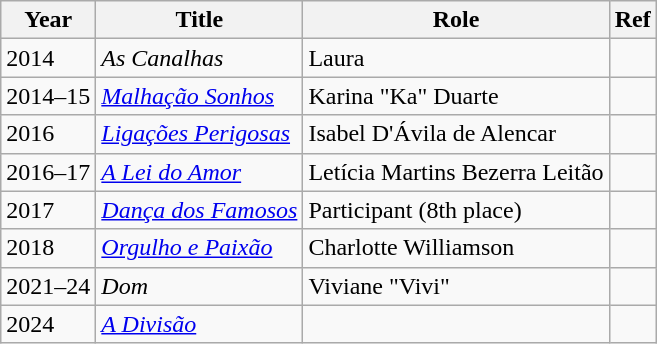<table class="wikitable">
<tr>
<th scope="col">Year</th>
<th scope="col">Title</th>
<th scope="col" class="unsortable">Role</th>
<th scope="col">Ref</th>
</tr>
<tr>
<td>2014</td>
<td><em>As Canalhas</em></td>
<td>Laura</td>
<td></td>
</tr>
<tr>
<td>2014–15</td>
<td><em><a href='#'>Malhação Sonhos</a></em></td>
<td>Karina "Ka" Duarte</td>
<td></td>
</tr>
<tr>
<td>2016</td>
<td><em><a href='#'>Ligações Perigosas</a></em></td>
<td>Isabel D'Ávila de Alencar</td>
<td></td>
</tr>
<tr>
<td>2016–17</td>
<td><em><a href='#'>A Lei do Amor</a></em></td>
<td>Letícia Martins Bezerra Leitão</td>
<td></td>
</tr>
<tr>
<td>2017</td>
<td><em><a href='#'>Dança dos Famosos</a></em></td>
<td>Participant (8th place)</td>
<td></td>
</tr>
<tr>
<td>2018</td>
<td><em><a href='#'>Orgulho e Paixão</a></em></td>
<td>Charlotte Williamson</td>
<td></td>
</tr>
<tr>
<td>2021–24</td>
<td><em>Dom</em></td>
<td>Viviane "Vivi"</td>
<td></td>
</tr>
<tr>
<td>2024</td>
<td><em><a href='#'>A Divisão</a></em></td>
<td></td>
<td></td>
</tr>
</table>
